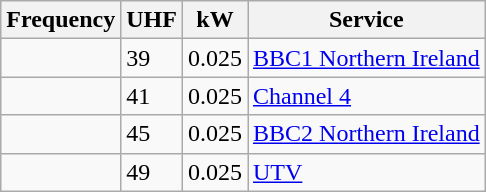<table class="wikitable sortable">
<tr>
<th>Frequency</th>
<th>UHF</th>
<th>kW</th>
<th>Service</th>
</tr>
<tr>
<td></td>
<td>39</td>
<td>0.025</td>
<td><a href='#'>BBC1 Northern Ireland</a></td>
</tr>
<tr>
<td></td>
<td>41</td>
<td>0.025</td>
<td><a href='#'>Channel 4</a></td>
</tr>
<tr>
<td></td>
<td>45</td>
<td>0.025</td>
<td><a href='#'>BBC2 Northern Ireland</a></td>
</tr>
<tr>
<td></td>
<td>49</td>
<td>0.025</td>
<td><a href='#'>UTV</a></td>
</tr>
</table>
